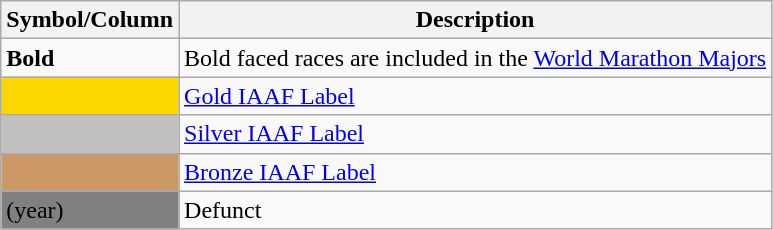<table class="wikitable">
<tr>
<th>Symbol/Column</th>
<th>Description</th>
</tr>
<tr>
<td><strong>Bold</strong></td>
<td>Bold faced races are included in the <a href='#'>World Marathon Majors</a></td>
</tr>
<tr>
<td bgcolor="gold"></td>
<td><a href='#'>Gold IAAF Label</a></td>
</tr>
<tr>
<td bgcolor="silver"></td>
<td><a href='#'>Silver IAAF Label</a></td>
</tr>
<tr>
<td bgcolor=cc9966></td>
<td><a href='#'>Bronze IAAF Label</a></td>
</tr>
<tr>
<td bgcolor="grey">(year)</td>
<td>Defunct</td>
</tr>
</table>
